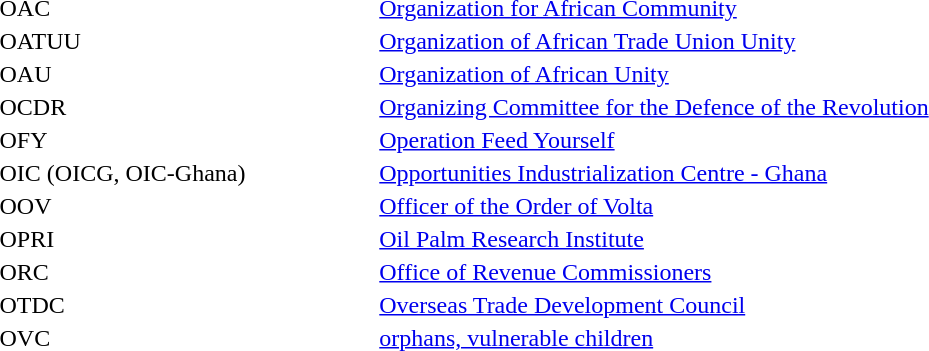<table width="100%" style="text-verticalalign:top">
<tr>
<td width="20%">OAC</td>
<td width="40%"><a href='#'>Organization for African Community</a></td>
<td width="40%"></td>
</tr>
<tr>
<td>OATUU</td>
<td><a href='#'>Organization of African Trade Union Unity</a></td>
<td></td>
</tr>
<tr>
<td>OAU</td>
<td><a href='#'>Organization of African Unity</a></td>
<td></td>
</tr>
<tr>
<td>OCDR</td>
<td><a href='#'>Organizing Committee for the Defence of the Revolution</a></td>
<td></td>
</tr>
<tr>
<td>OFY</td>
<td><a href='#'>Operation Feed Yourself</a></td>
<td></td>
</tr>
<tr>
<td>OIC (OICG, OIC-Ghana)</td>
<td><a href='#'>Opportunities Industrialization Centre - Ghana</a></td>
<td></td>
</tr>
<tr>
<td>OOV</td>
<td><a href='#'>Officer of the Order of Volta</a></td>
<td></td>
</tr>
<tr>
<td>OPRI</td>
<td><a href='#'>Oil Palm Research Institute</a></td>
<td></td>
</tr>
<tr>
<td>ORC</td>
<td><a href='#'>Office of Revenue Commissioners</a></td>
<td></td>
</tr>
<tr>
<td>OTDC</td>
<td><a href='#'>Overseas Trade Development Council</a></td>
<td></td>
</tr>
<tr>
<td>OVC</td>
<td><a href='#'>orphans, vulnerable children</a></td>
<td></td>
</tr>
</table>
